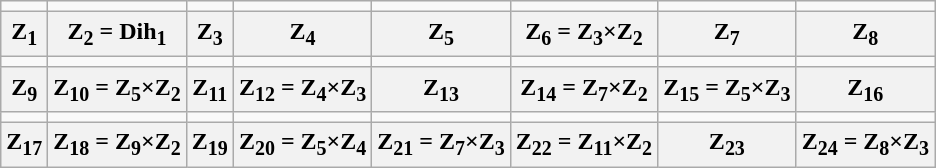<table class="wikitable">
<tr align=center>
<td></td>
<td></td>
<td></td>
<td></td>
<td></td>
<td></td>
<td></td>
<td></td>
</tr>
<tr>
<th>Z<sub>1</sub></th>
<th>Z<sub>2</sub> = Dih<sub>1</sub></th>
<th>Z<sub>3</sub></th>
<th>Z<sub>4</sub></th>
<th>Z<sub>5</sub></th>
<th>Z<sub>6</sub> = Z<sub>3</sub>×Z<sub>2</sub></th>
<th>Z<sub>7</sub></th>
<th>Z<sub>8</sub></th>
</tr>
<tr align=center>
<td></td>
<td></td>
<td></td>
<td></td>
<td></td>
<td></td>
<td></td>
<td></td>
</tr>
<tr>
<th>Z<sub>9</sub></th>
<th>Z<sub>10</sub> = Z<sub>5</sub>×Z<sub>2</sub></th>
<th>Z<sub>11</sub></th>
<th>Z<sub>12</sub> = Z<sub>4</sub>×Z<sub>3</sub></th>
<th>Z<sub>13</sub></th>
<th>Z<sub>14</sub> = Z<sub>7</sub>×Z<sub>2</sub></th>
<th>Z<sub>15</sub> = Z<sub>5</sub>×Z<sub>3</sub></th>
<th>Z<sub>16</sub></th>
</tr>
<tr align=center>
<td></td>
<td></td>
<td></td>
<td></td>
<td></td>
<td></td>
<td></td>
<td></td>
</tr>
<tr>
<th>Z<sub>17</sub></th>
<th>Z<sub>18</sub> = Z<sub>9</sub>×Z<sub>2</sub></th>
<th>Z<sub>19</sub></th>
<th>Z<sub>20</sub> = Z<sub>5</sub>×Z<sub>4</sub></th>
<th>Z<sub>21</sub> = Z<sub>7</sub>×Z<sub>3</sub></th>
<th>Z<sub>22</sub> = Z<sub>11</sub>×Z<sub>2</sub></th>
<th>Z<sub>23</sub></th>
<th>Z<sub>24</sub> = Z<sub>8</sub>×Z<sub>3</sub></th>
</tr>
</table>
